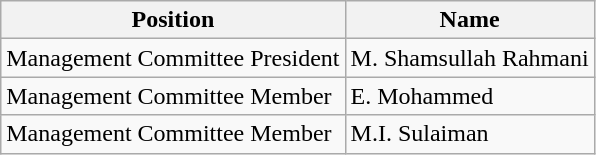<table class="wikitable">
<tr>
<th>Position</th>
<th>Name</th>
</tr>
<tr>
<td>Management Committee President</td>
<td>M. Shamsullah Rahmani</td>
</tr>
<tr>
<td>Management Committee Member</td>
<td>E. Mohammed</td>
</tr>
<tr>
<td>Management Committee Member</td>
<td>M.I. Sulaiman</td>
</tr>
</table>
